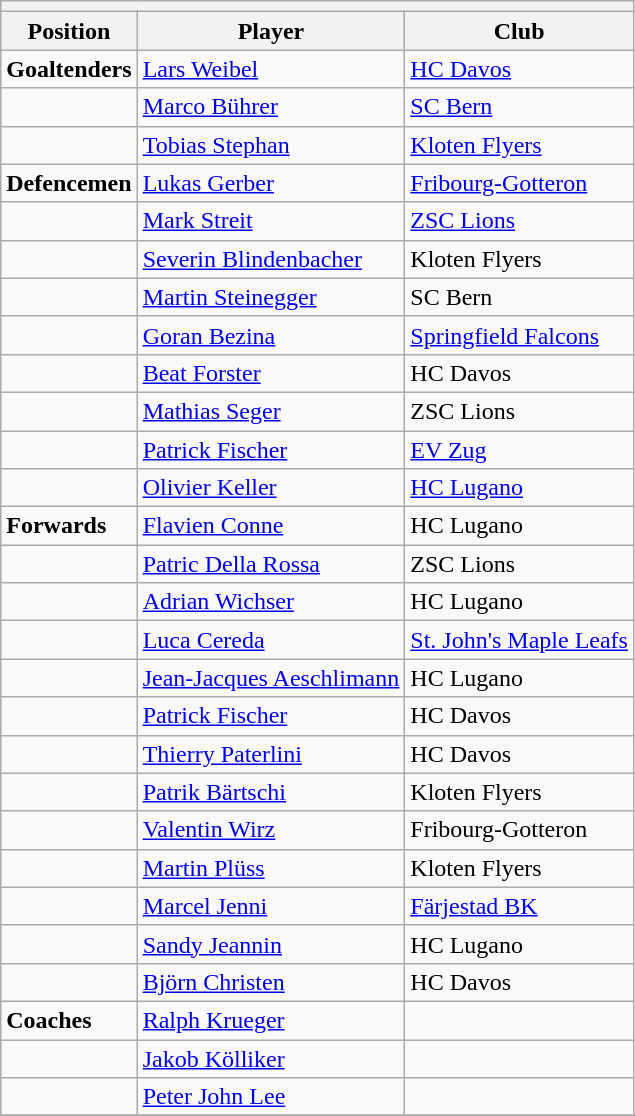<table class=wikitable>
<tr>
<th colspan="7"></th>
</tr>
<tr>
<th>Position</th>
<th>Player</th>
<th>Club</th>
</tr>
<tr>
<td><strong>Goaltenders</strong></td>
<td><a href='#'>Lars Weibel</a></td>
<td><a href='#'>HC Davos</a></td>
</tr>
<tr>
<td></td>
<td><a href='#'>Marco Bührer</a></td>
<td><a href='#'>SC Bern</a></td>
</tr>
<tr>
<td></td>
<td><a href='#'>Tobias Stephan</a></td>
<td><a href='#'>Kloten Flyers</a></td>
</tr>
<tr>
<td><strong>Defencemen</strong></td>
<td><a href='#'>Lukas Gerber</a></td>
<td><a href='#'>Fribourg-Gotteron</a></td>
</tr>
<tr>
<td></td>
<td><a href='#'>Mark Streit</a></td>
<td><a href='#'>ZSC Lions</a></td>
</tr>
<tr>
<td></td>
<td><a href='#'>Severin Blindenbacher</a></td>
<td>Kloten Flyers</td>
</tr>
<tr>
<td></td>
<td><a href='#'>Martin Steinegger</a></td>
<td>SC Bern</td>
</tr>
<tr>
<td></td>
<td><a href='#'>Goran Bezina</a></td>
<td><a href='#'>Springfield Falcons</a></td>
</tr>
<tr>
<td></td>
<td><a href='#'>Beat Forster</a></td>
<td>HC Davos</td>
</tr>
<tr>
<td></td>
<td><a href='#'>Mathias Seger</a></td>
<td>ZSC Lions</td>
</tr>
<tr>
<td></td>
<td><a href='#'>Patrick Fischer</a></td>
<td><a href='#'>EV Zug</a></td>
</tr>
<tr>
<td></td>
<td><a href='#'>Olivier Keller</a></td>
<td><a href='#'>HC Lugano</a></td>
</tr>
<tr>
<td><strong>Forwards</strong></td>
<td><a href='#'>Flavien Conne</a></td>
<td>HC Lugano</td>
</tr>
<tr>
<td></td>
<td><a href='#'>Patric Della Rossa</a></td>
<td>ZSC Lions</td>
</tr>
<tr>
<td></td>
<td><a href='#'>Adrian Wichser</a></td>
<td>HC Lugano</td>
</tr>
<tr>
<td></td>
<td><a href='#'>Luca Cereda</a></td>
<td><a href='#'>St. John's Maple Leafs</a></td>
</tr>
<tr>
<td></td>
<td><a href='#'>Jean-Jacques Aeschlimann</a></td>
<td>HC Lugano</td>
</tr>
<tr>
<td></td>
<td><a href='#'>Patrick Fischer</a></td>
<td>HC Davos</td>
</tr>
<tr>
<td></td>
<td><a href='#'>Thierry Paterlini</a></td>
<td>HC Davos</td>
</tr>
<tr>
<td></td>
<td><a href='#'>Patrik Bärtschi</a></td>
<td>Kloten Flyers</td>
</tr>
<tr>
<td></td>
<td><a href='#'>Valentin Wirz</a></td>
<td>Fribourg-Gotteron</td>
</tr>
<tr>
<td></td>
<td><a href='#'>Martin Plüss</a></td>
<td>Kloten Flyers</td>
</tr>
<tr>
<td></td>
<td><a href='#'>Marcel Jenni</a></td>
<td><a href='#'>Färjestad BK</a></td>
</tr>
<tr>
<td></td>
<td><a href='#'>Sandy Jeannin</a></td>
<td>HC Lugano</td>
</tr>
<tr>
<td></td>
<td><a href='#'>Björn Christen</a></td>
<td>HC Davos</td>
</tr>
<tr>
<td><strong>Coaches</strong></td>
<td><a href='#'>Ralph Krueger</a></td>
<td></td>
</tr>
<tr>
<td></td>
<td><a href='#'>Jakob Kölliker</a></td>
<td></td>
</tr>
<tr>
<td></td>
<td><a href='#'>Peter John Lee</a></td>
<td></td>
</tr>
<tr>
</tr>
</table>
